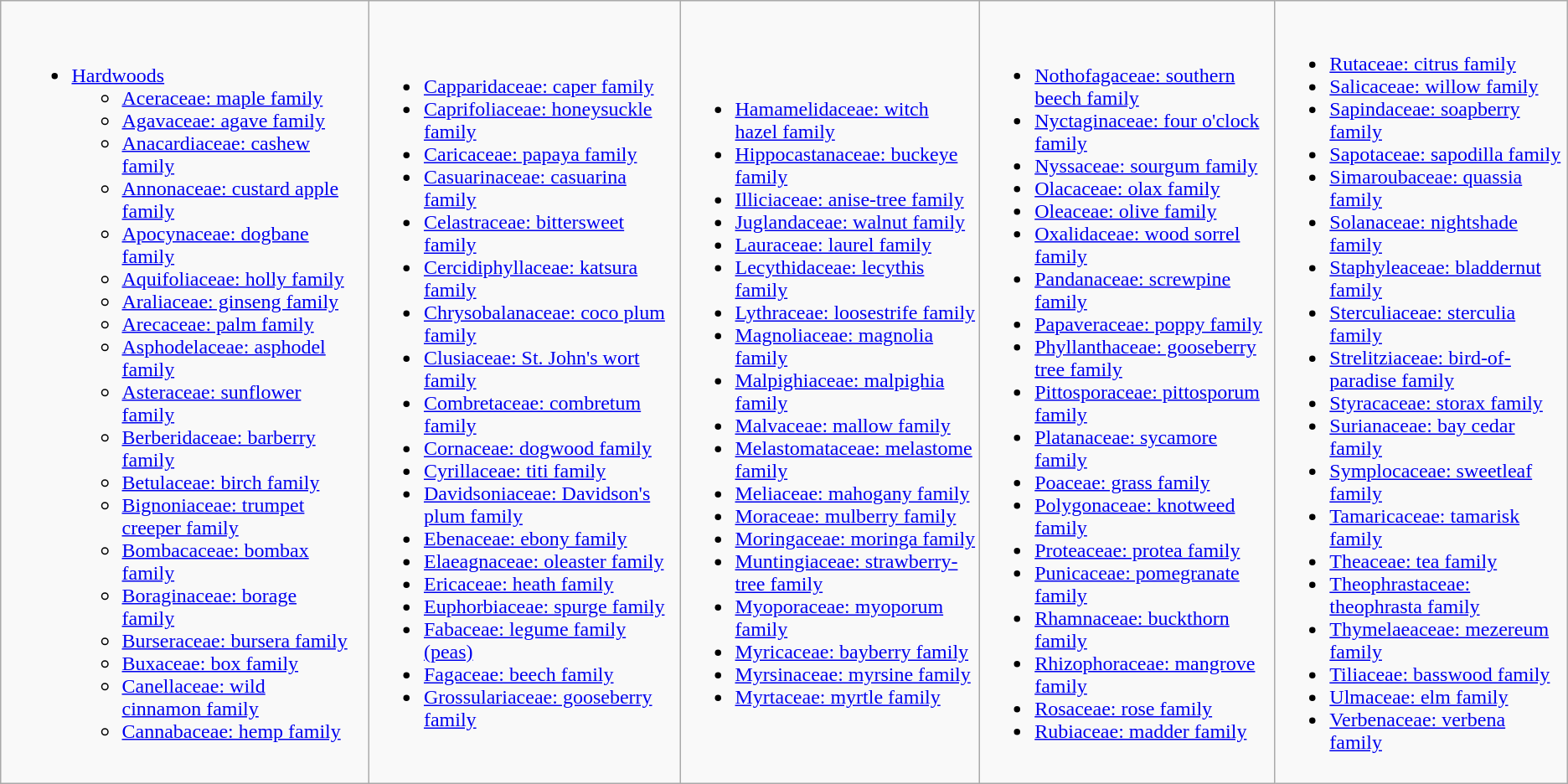<table class="wikitable">
<tr>
<td style="padding:1em;"><br><ul><li><a href='#'>Hardwoods</a><ul><li><a href='#'>Aceraceae: maple family</a></li><li><a href='#'>Agavaceae: agave family</a></li><li><a href='#'>Anacardiaceae: cashew family</a></li><li><a href='#'>Annonaceae: custard apple family</a></li><li><a href='#'>Apocynaceae: dogbane family</a></li><li><a href='#'>Aquifoliaceae: holly family</a></li><li><a href='#'>Araliaceae: ginseng family</a></li><li><a href='#'>Arecaceae: palm family</a></li><li><a href='#'>Asphodelaceae: asphodel family</a></li><li><a href='#'>Asteraceae: sunflower family</a></li><li><a href='#'>Berberidaceae: barberry family</a></li><li><a href='#'>Betulaceae: birch family</a></li><li><a href='#'>Bignoniaceae: trumpet creeper family</a></li><li><a href='#'>Bombacaceae: bombax family</a></li><li><a href='#'>Boraginaceae: borage family</a></li><li><a href='#'>Burseraceae: bursera family</a></li><li><a href='#'>Buxaceae: box family</a></li><li><a href='#'>Canellaceae: wild cinnamon family</a></li><li><a href='#'>Cannabaceae: hemp family</a></li></ul></li></ul></td>
<td><br><ul><li><a href='#'>Capparidaceae: caper family</a></li><li><a href='#'>Caprifoliaceae: honeysuckle family</a></li><li><a href='#'>Caricaceae: papaya family</a></li><li><a href='#'>Casuarinaceae: casuarina family</a></li><li><a href='#'>Celastraceae: bittersweet family</a></li><li><a href='#'>Cercidiphyllaceae: katsura family</a></li><li><a href='#'>Chrysobalanaceae: coco plum family</a></li><li><a href='#'>Clusiaceae: St. John's wort family</a></li><li><a href='#'>Combretaceae: combretum family</a></li><li><a href='#'>Cornaceae: dogwood family</a></li><li><a href='#'>Cyrillaceae: titi family</a></li><li><a href='#'>Davidsoniaceae: Davidson's plum family</a></li><li><a href='#'>Ebenaceae: ebony family</a></li><li><a href='#'>Elaeagnaceae: oleaster family</a></li><li><a href='#'>Ericaceae: heath family</a></li><li><a href='#'>Euphorbiaceae: spurge family</a></li><li><a href='#'>Fabaceae: legume family (peas)</a></li><li><a href='#'>Fagaceae: beech family</a></li><li><a href='#'>Grossulariaceae: gooseberry family</a></li></ul></td>
<td><br><ul><li><a href='#'>Hamamelidaceae: witch hazel family</a></li><li><a href='#'>Hippocastanaceae: buckeye family</a></li><li><a href='#'>Illiciaceae: anise-tree family</a></li><li><a href='#'>Juglandaceae: walnut family</a></li><li><a href='#'>Lauraceae: laurel family</a></li><li><a href='#'>Lecythidaceae: lecythis family</a></li><li><a href='#'>Lythraceae: loosestrife family</a></li><li><a href='#'>Magnoliaceae: magnolia family</a></li><li><a href='#'>Malpighiaceae: malpighia family</a></li><li><a href='#'>Malvaceae: mallow family</a></li><li><a href='#'>Melastomataceae: melastome family</a></li><li><a href='#'>Meliaceae: mahogany family</a></li><li><a href='#'>Moraceae: mulberry family</a></li><li><a href='#'>Moringaceae: moringa family</a></li><li><a href='#'>Muntingiaceae: strawberry-tree family</a></li><li><a href='#'>Myoporaceae: myoporum family</a></li><li><a href='#'>Myricaceae: bayberry family</a></li><li><a href='#'>Myrsinaceae: myrsine family</a></li><li><a href='#'>Myrtaceae: myrtle family</a></li></ul></td>
<td><br><ul><li><a href='#'>Nothofagaceae: southern beech family</a></li><li><a href='#'>Nyctaginaceae: four o'clock family</a></li><li><a href='#'>Nyssaceae: sourgum family</a></li><li><a href='#'>Olacaceae: olax family</a></li><li><a href='#'>Oleaceae: olive family</a></li><li><a href='#'>Oxalidaceae: wood sorrel family</a></li><li><a href='#'>Pandanaceae: screwpine family</a></li><li><a href='#'>Papaveraceae: poppy family</a></li><li><a href='#'>Phyllanthaceae: gooseberry tree family</a></li><li><a href='#'>Pittosporaceae: pittosporum family</a></li><li><a href='#'>Platanaceae: sycamore family</a></li><li><a href='#'>Poaceae: grass family</a></li><li><a href='#'>Polygonaceae: knotweed family</a></li><li><a href='#'>Proteaceae: protea family</a></li><li><a href='#'>Punicaceae: pomegranate family</a></li><li><a href='#'>Rhamnaceae: buckthorn family</a></li><li><a href='#'>Rhizophoraceae: mangrove family</a></li><li><a href='#'>Rosaceae: rose family</a></li><li><a href='#'>Rubiaceae: madder family</a></li></ul></td>
<td><br><ul><li><a href='#'>Rutaceae: citrus family</a></li><li><a href='#'>Salicaceae: willow family</a></li><li><a href='#'>Sapindaceae: soapberry family</a></li><li><a href='#'>Sapotaceae: sapodilla family</a></li><li><a href='#'>Simaroubaceae: quassia family</a></li><li><a href='#'>Solanaceae: nightshade family</a></li><li><a href='#'>Staphyleaceae: bladdernut family</a></li><li><a href='#'>Sterculiaceae: sterculia family</a></li><li><a href='#'>Strelitziaceae: bird-of-paradise family</a></li><li><a href='#'>Styracaceae: storax family</a></li><li><a href='#'>Surianaceae: bay cedar family</a></li><li><a href='#'>Symplocaceae: sweetleaf family</a></li><li><a href='#'>Tamaricaceae: tamarisk family</a></li><li><a href='#'>Theaceae: tea family</a></li><li><a href='#'>Theophrastaceae: theophrasta family</a></li><li><a href='#'>Thymelaeaceae: mezereum family</a></li><li><a href='#'>Tiliaceae: basswood family</a></li><li><a href='#'>Ulmaceae: elm family</a></li><li><a href='#'>Verbenaceae: verbena family</a></li></ul></td>
</tr>
</table>
